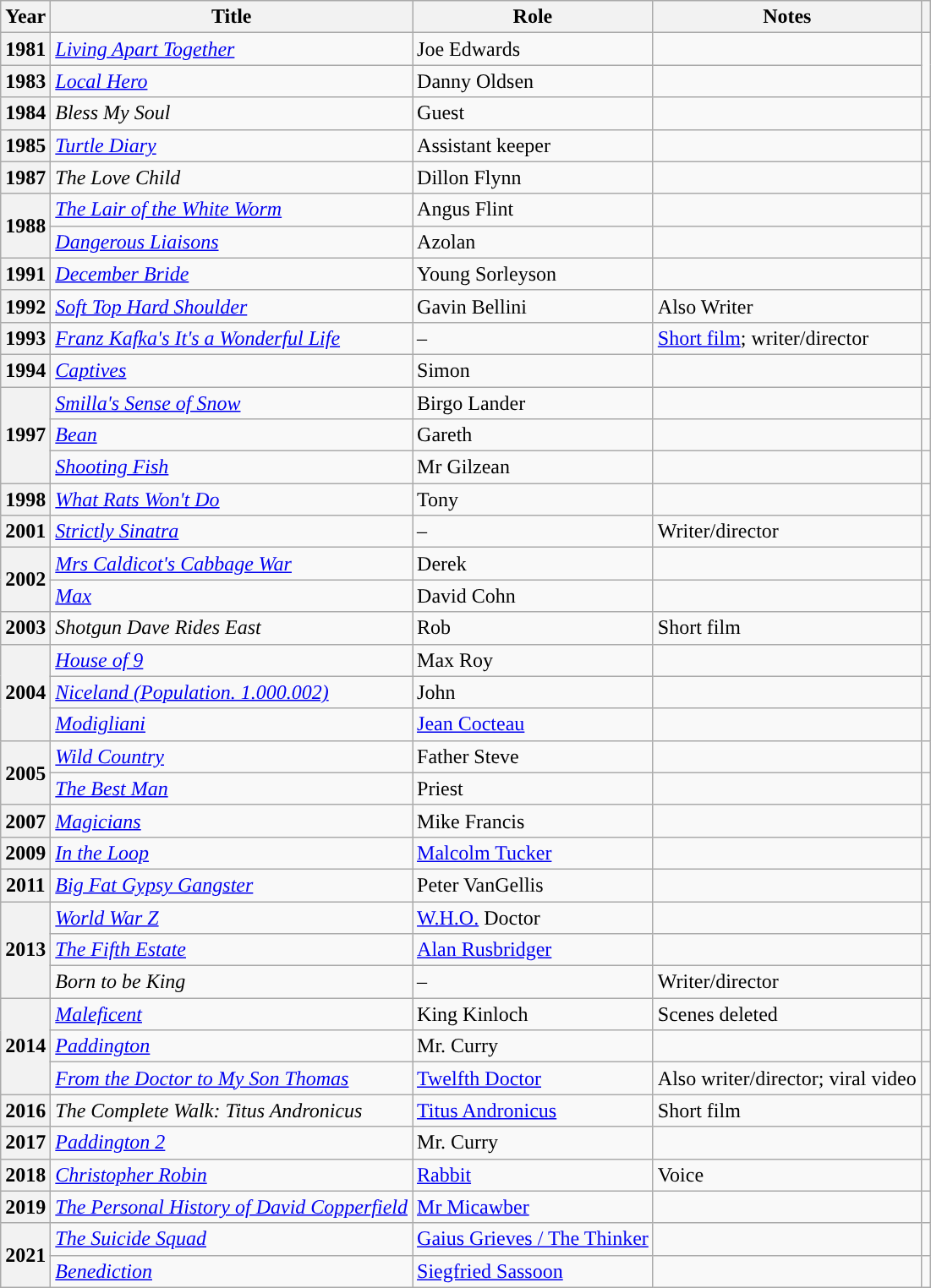<table class="wikitable sortable">
<tr>
<th scope=col>Year</th>
<th scope=col>Title</th>
<th scope=col>Role</th>
<th scope=col>Notes</th>
<th scope="col" class="unsortable"></th>
</tr>
<tr>
<th scope=row>1981</th>
<td><em><a href='#'>Living Apart Together</a></em></td>
<td data-sort-value="Edwards, Joe">Joe Edwards</td>
<td></td>
<td rowspan="2"></td>
</tr>
<tr>
<th scope=row>1983</th>
<td><em><a href='#'>Local Hero</a></em></td>
<td data-sort-value="Olden, Danny">Danny Oldsen</td>
</tr>
<tr>
<th scope=row>1984</th>
<td><em>Bless My Soul</em></td>
<td>Guest</td>
<td></td>
<td></td>
</tr>
<tr>
<th scope=row>1985</th>
<td><em><a href='#'>Turtle Diary</a></em></td>
<td>Assistant keeper</td>
<td></td>
<td></td>
</tr>
<tr>
<th scope=row>1987</th>
<td data-sort-value="Love Child, The"><em>The Love Child</em></td>
<td data-sort-value="Flynn, Dillion">Dillon Flynn</td>
<td></td>
<td></td>
</tr>
<tr>
<th scope="row" rowspan="2">1988</th>
<td data-sort-value="Lair of the White Worm, The"><em><a href='#'>The Lair of the White Worm</a></em></td>
<td data-sort-value="Flint, Angus">Angus Flint</td>
<td></td>
<td></td>
</tr>
<tr>
<td><em><a href='#'>Dangerous Liaisons</a></em></td>
<td>Azolan</td>
<td></td>
<td></td>
</tr>
<tr>
<th scope=row>1991</th>
<td><em><a href='#'>December Bride</a></em></td>
<td>Young Sorleyson</td>
<td></td>
<td></td>
</tr>
<tr>
<th scope=row>1992</th>
<td><em><a href='#'>Soft Top Hard Shoulder</a></em></td>
<td data-sort-value="Bellini, Gavin">Gavin Bellini</td>
<td>Also Writer</td>
<td></td>
</tr>
<tr>
<th scope=row>1993</th>
<td><em><a href='#'>Franz Kafka's It's a Wonderful Life</a></em></td>
<td>–</td>
<td><a href='#'>Short film</a>; writer/director</td>
<td></td>
</tr>
<tr>
<th scope=row>1994</th>
<td><em><a href='#'>Captives</a></em></td>
<td>Simon</td>
<td></td>
<td></td>
</tr>
<tr>
<th scope="row" rowspan="3">1997</th>
<td><em><a href='#'>Smilla's Sense of Snow</a></em></td>
<td data-sort-value="Lander, Birgo">Birgo Lander</td>
<td></td>
<td></td>
</tr>
<tr>
<td><em><a href='#'>Bean</a></em></td>
<td>Gareth</td>
<td></td>
<td></td>
</tr>
<tr>
<td><em><a href='#'>Shooting Fish</a></em></td>
<td>Mr Gilzean</td>
<td></td>
<td></td>
</tr>
<tr>
<th scope=row>1998</th>
<td><em><a href='#'>What Rats Won't Do</a></em></td>
<td>Tony</td>
<td></td>
<td></td>
</tr>
<tr>
<th scope=row>2001</th>
<td><em><a href='#'>Strictly Sinatra</a></em></td>
<td>–</td>
<td>Writer/director</td>
<td></td>
</tr>
<tr>
<th scope="row" rowspan="2">2002</th>
<td><em><a href='#'>Mrs Caldicot's Cabbage War</a></em></td>
<td>Derek</td>
<td></td>
<td></td>
</tr>
<tr>
<td><em><a href='#'>Max</a></em></td>
<td data-sort-value="Cohn, David">David Cohn</td>
<td></td>
<td></td>
</tr>
<tr>
<th scope=row>2003</th>
<td><em>Shotgun Dave Rides East</em></td>
<td>Rob</td>
<td>Short film</td>
<td></td>
</tr>
<tr>
<th scope="row" rowspan="3">2004</th>
<td><em><a href='#'>House of 9</a></em></td>
<td data-sort-value="Roy, Max">Max Roy</td>
<td></td>
<td></td>
</tr>
<tr>
<td><em><a href='#'>Niceland (Population. 1.000.002)</a></em></td>
<td>John</td>
<td></td>
<td></td>
</tr>
<tr>
<td><em><a href='#'>Modigliani</a></em></td>
<td data-sort-value="Cocteau, Jean"><a href='#'>Jean Cocteau</a></td>
<td></td>
<td></td>
</tr>
<tr>
<th scope="row" rowspan="2">2005</th>
<td><em><a href='#'>Wild Country</a></em></td>
<td>Father Steve</td>
<td></td>
<td></td>
</tr>
<tr>
<td data-sort-value="Best Man, The"><em><a href='#'>The Best Man</a></em></td>
<td>Priest</td>
<td></td>
<td></td>
</tr>
<tr>
<th scope=row>2007</th>
<td><em><a href='#'>Magicians</a></em></td>
<td data-sort-value="Francis, Mike">Mike Francis</td>
<td></td>
<td></td>
</tr>
<tr>
<th scope=row>2009</th>
<td><em><a href='#'>In the Loop</a></em></td>
<td data-sort-value="Tucker, Malcolm"><a href='#'>Malcolm Tucker</a></td>
<td></td>
<td></td>
</tr>
<tr>
<th scope=row>2011</th>
<td><em><a href='#'>Big Fat Gypsy Gangster</a></em></td>
<td data-sort-value="VenGellis, Peter">Peter VanGellis</td>
<td></td>
<td></td>
</tr>
<tr>
<th scope="row" rowspan="3">2013</th>
<td><em><a href='#'>World War Z</a></em></td>
<td><a href='#'>W.H.O.</a> Doctor</td>
<td></td>
<td></td>
</tr>
<tr>
<td data-sort-value="Fifth Estate, The"><em><a href='#'>The Fifth Estate</a></em></td>
<td data-sort-value="Rusbridger, Alan"><a href='#'>Alan Rusbridger</a></td>
<td></td>
<td></td>
</tr>
<tr>
<td><em>Born to be King</em></td>
<td>–</td>
<td>Writer/director</td>
<td></td>
</tr>
<tr>
<th scope="row" rowspan="3">2014</th>
<td><em><a href='#'>Maleficent</a></em></td>
<td>King Kinloch</td>
<td>Scenes deleted</td>
<td></td>
</tr>
<tr>
<td><em><a href='#'>Paddington</a></em></td>
<td>Mr. Curry</td>
<td></td>
<td></td>
</tr>
<tr>
<td><em><a href='#'>From the Doctor to My Son Thomas</a></em></td>
<td><a href='#'>Twelfth Doctor</a></td>
<td>Also writer/director; viral video</td>
<td></td>
</tr>
<tr>
<th scope=row>2016</th>
<td data-sort-value="Complete Walk: Titus Andronicus, The"><em>The Complete Walk: Titus Andronicus</em></td>
<td><a href='#'>Titus Andronicus</a></td>
<td>Short film</td>
<td></td>
</tr>
<tr>
<th scope=row>2017</th>
<td><em><a href='#'>Paddington 2</a></em></td>
<td>Mr. Curry</td>
<td></td>
<td></td>
</tr>
<tr>
<th scope=row>2018</th>
<td><em><a href='#'>Christopher Robin</a></em></td>
<td><a href='#'>Rabbit</a></td>
<td>Voice</td>
<td></td>
</tr>
<tr>
<th scope=row>2019</th>
<td data-sort-value="Personal History of David Copperfield, The"><em><a href='#'>The Personal History of David Copperfield</a></em></td>
<td><a href='#'>Mr Micawber</a></td>
<td></td>
<td></td>
</tr>
<tr>
<th scope="row" rowspan="2">2021</th>
<td data-sort-value="Suicide Squad, The"><em><a href='#'>The Suicide Squad</a></em></td>
<td data-sort-value="Grieves, Gaius"><a href='#'>Gaius Grieves / The Thinker</a></td>
<td></td>
<td></td>
</tr>
<tr>
<td><em><a href='#'>Benediction</a></em></td>
<td data-sort-value="Sassoon, Siegfried"><a href='#'>Siegfried Sassoon</a></td>
<td></td>
<td></td>
</tr>
</table>
